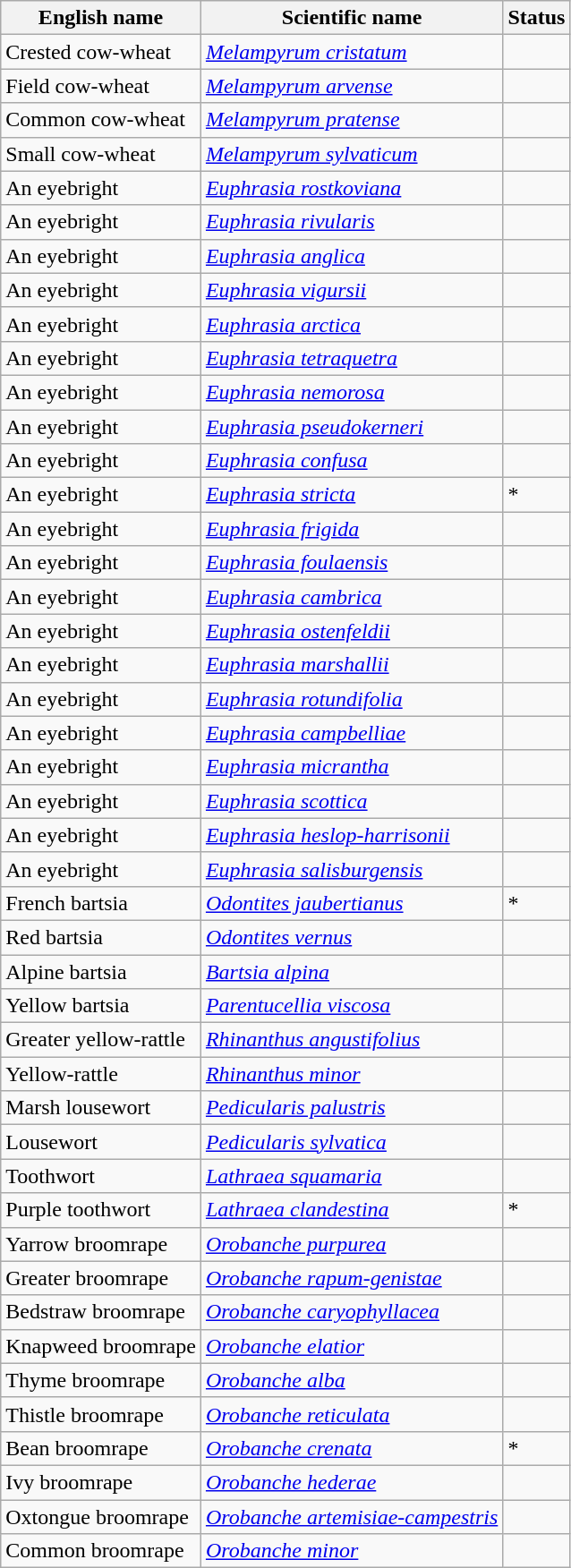<table class="wikitable" |>
<tr>
<th>English name</th>
<th>Scientific name</th>
<th>Status</th>
</tr>
<tr>
<td>Crested cow-wheat</td>
<td><em><a href='#'>Melampyrum cristatum</a></em></td>
<td></td>
</tr>
<tr>
<td>Field cow-wheat</td>
<td><em><a href='#'>Melampyrum arvense</a></em></td>
<td></td>
</tr>
<tr>
<td>Common cow-wheat</td>
<td><em><a href='#'>Melampyrum pratense</a></em></td>
<td></td>
</tr>
<tr>
<td>Small cow-wheat</td>
<td><em><a href='#'>Melampyrum sylvaticum</a></em></td>
<td></td>
</tr>
<tr>
<td>An eyebright</td>
<td><em><a href='#'>Euphrasia rostkoviana</a></em></td>
<td></td>
</tr>
<tr>
<td>An eyebright</td>
<td><em><a href='#'>Euphrasia rivularis</a></em></td>
<td></td>
</tr>
<tr>
<td>An eyebright</td>
<td><em><a href='#'>Euphrasia anglica</a></em></td>
<td></td>
</tr>
<tr>
<td>An eyebright</td>
<td><em><a href='#'>Euphrasia vigursii</a></em></td>
<td></td>
</tr>
<tr>
<td>An eyebright</td>
<td><em><a href='#'>Euphrasia arctica</a></em></td>
<td></td>
</tr>
<tr>
<td>An eyebright</td>
<td><em><a href='#'>Euphrasia tetraquetra</a></em></td>
<td></td>
</tr>
<tr>
<td>An eyebright</td>
<td><em><a href='#'>Euphrasia nemorosa</a></em></td>
<td></td>
</tr>
<tr>
<td>An eyebright</td>
<td><em><a href='#'>Euphrasia pseudokerneri</a></em></td>
<td></td>
</tr>
<tr>
<td>An eyebright</td>
<td><em><a href='#'>Euphrasia confusa</a></em></td>
<td></td>
</tr>
<tr>
<td>An eyebright</td>
<td><em><a href='#'>Euphrasia stricta</a></em></td>
<td>*</td>
</tr>
<tr>
<td>An eyebright</td>
<td><em><a href='#'>Euphrasia frigida</a></em></td>
<td></td>
</tr>
<tr>
<td>An eyebright</td>
<td><em><a href='#'>Euphrasia foulaensis</a></em></td>
<td></td>
</tr>
<tr>
<td>An eyebright</td>
<td><em><a href='#'>Euphrasia cambrica</a></em></td>
<td></td>
</tr>
<tr>
<td>An eyebright</td>
<td><em><a href='#'>Euphrasia ostenfeldii</a></em></td>
<td></td>
</tr>
<tr>
<td>An eyebright</td>
<td><em><a href='#'>Euphrasia marshallii</a></em></td>
<td></td>
</tr>
<tr>
<td>An eyebright</td>
<td><em><a href='#'>Euphrasia rotundifolia</a></em></td>
<td></td>
</tr>
<tr>
<td>An eyebright</td>
<td><em><a href='#'>Euphrasia campbelliae</a></em></td>
<td></td>
</tr>
<tr>
<td>An eyebright</td>
<td><em><a href='#'>Euphrasia micrantha</a></em></td>
<td></td>
</tr>
<tr>
<td>An eyebright</td>
<td><em><a href='#'>Euphrasia scottica</a></em></td>
<td></td>
</tr>
<tr>
<td>An eyebright</td>
<td><em><a href='#'>Euphrasia heslop-harrisonii</a></em></td>
<td></td>
</tr>
<tr>
<td>An eyebright</td>
<td><em><a href='#'>Euphrasia salisburgensis</a></em></td>
<td></td>
</tr>
<tr>
<td>French bartsia</td>
<td><em><a href='#'>Odontites jaubertianus</a></em></td>
<td>*</td>
</tr>
<tr>
<td>Red bartsia</td>
<td><em><a href='#'>Odontites vernus</a></em></td>
<td></td>
</tr>
<tr>
<td>Alpine bartsia</td>
<td><em><a href='#'>Bartsia alpina</a></em></td>
<td></td>
</tr>
<tr>
<td>Yellow bartsia</td>
<td><em><a href='#'>Parentucellia viscosa</a></em></td>
<td></td>
</tr>
<tr>
<td>Greater yellow-rattle</td>
<td><em><a href='#'>Rhinanthus angustifolius</a></em></td>
<td></td>
</tr>
<tr>
<td>Yellow-rattle</td>
<td><em><a href='#'>Rhinanthus minor</a></em></td>
<td></td>
</tr>
<tr>
<td>Marsh lousewort</td>
<td><em><a href='#'>Pedicularis palustris</a></em></td>
<td></td>
</tr>
<tr>
<td>Lousewort</td>
<td><em><a href='#'>Pedicularis sylvatica</a></em></td>
<td></td>
</tr>
<tr>
<td>Toothwort</td>
<td><em><a href='#'>Lathraea squamaria</a></em></td>
<td></td>
</tr>
<tr>
<td>Purple toothwort</td>
<td><em><a href='#'>Lathraea clandestina</a></em></td>
<td>*</td>
</tr>
<tr>
<td>Yarrow broomrape</td>
<td><em><a href='#'>Orobanche purpurea</a></em></td>
<td></td>
</tr>
<tr>
<td>Greater broomrape</td>
<td><em><a href='#'>Orobanche rapum-genistae</a></em></td>
<td></td>
</tr>
<tr>
<td>Bedstraw broomrape</td>
<td><em><a href='#'>Orobanche caryophyllacea</a></em></td>
<td></td>
</tr>
<tr>
<td>Knapweed broomrape</td>
<td><em><a href='#'>Orobanche elatior</a></em></td>
<td></td>
</tr>
<tr>
<td>Thyme broomrape</td>
<td><em><a href='#'>Orobanche alba</a></em></td>
<td></td>
</tr>
<tr>
<td>Thistle broomrape</td>
<td><em><a href='#'>Orobanche reticulata</a></em></td>
<td></td>
</tr>
<tr>
<td>Bean broomrape</td>
<td><em><a href='#'>Orobanche crenata</a></em></td>
<td>*</td>
</tr>
<tr>
<td>Ivy broomrape</td>
<td><em><a href='#'>Orobanche hederae</a></em></td>
<td></td>
</tr>
<tr>
<td>Oxtongue broomrape</td>
<td><em><a href='#'>Orobanche artemisiae-campestris</a></em></td>
<td></td>
</tr>
<tr>
<td>Common broomrape</td>
<td><em><a href='#'>Orobanche minor</a></em></td>
<td></td>
</tr>
</table>
